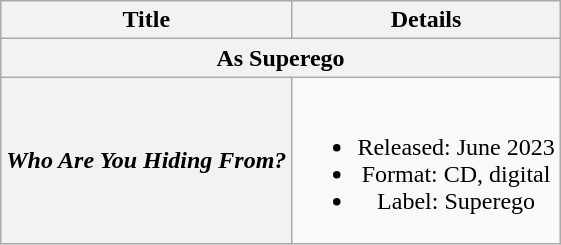<table class="wikitable plainrowheaders" style="text-align:center;" border="1">
<tr>
<th>Title</th>
<th>Details</th>
</tr>
<tr>
<th colspan="2">As <strong>Superego</strong></th>
</tr>
<tr>
<th scope="row"><em>Who Are You Hiding From?</em></th>
<td><br><ul><li>Released: June 2023</li><li>Format: CD, digital</li><li>Label: Superego</li></ul></td>
</tr>
</table>
